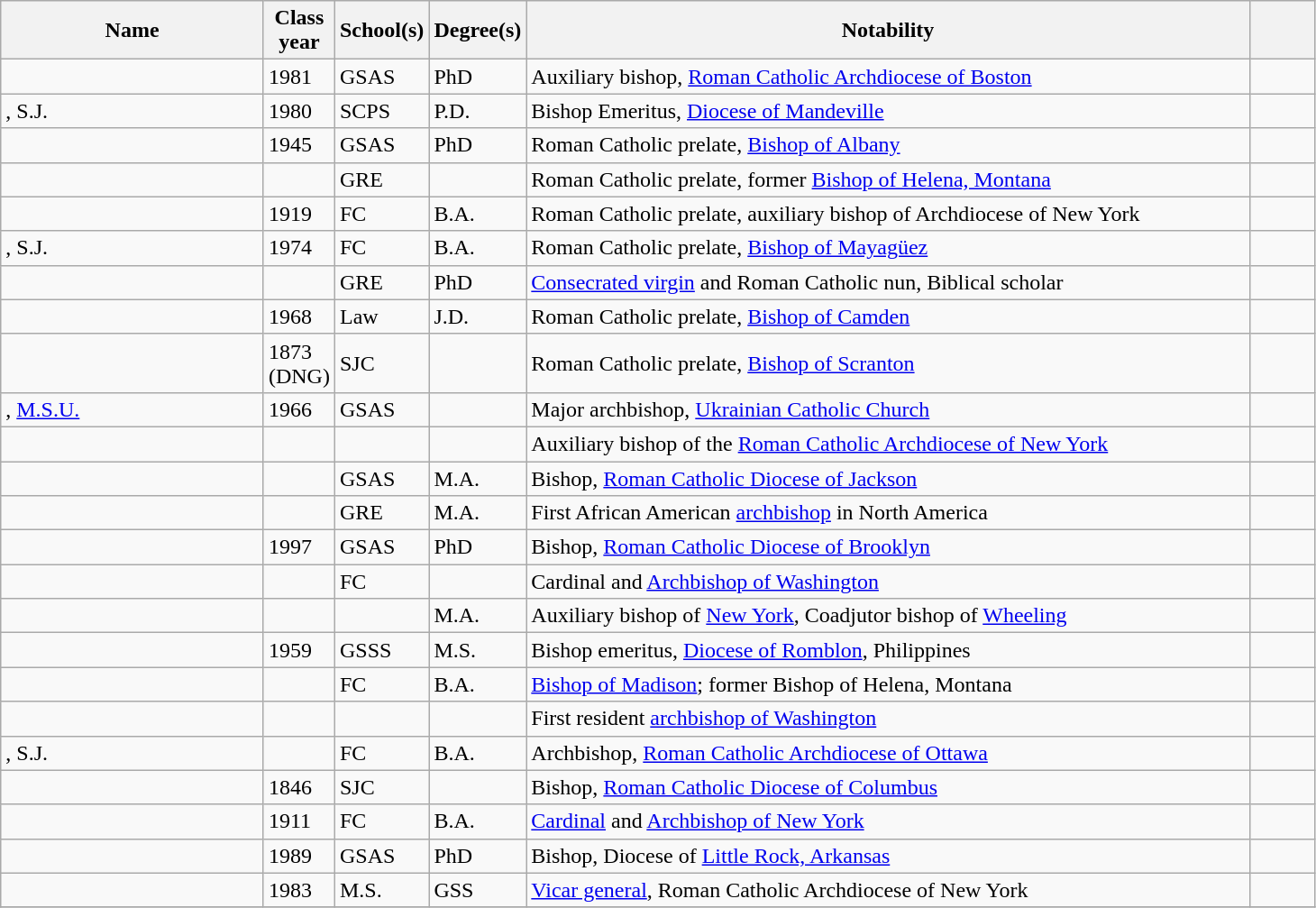<table class="wikitable sortable" style="width:77%">
<tr>
<th style="width:20%;">Name</th>
<th style="width:5%;">Class year</th>
<th style="width:5%;">School(s)</th>
<th style="width:5%;">Degree(s)</th>
<th style="width:*;" class="unsortable">Notability</th>
<th style="width:5%;" class="unsortable"></th>
</tr>
<tr>
<td></td>
<td>1981</td>
<td>GSAS</td>
<td>PhD</td>
<td>Auxiliary bishop, <a href='#'>Roman Catholic Archdiocese of Boston</a></td>
<td align=center></td>
</tr>
<tr>
<td>, S.J.</td>
<td>1980</td>
<td>SCPS</td>
<td>P.D.</td>
<td>Bishop Emeritus, <a href='#'>Diocese of Mandeville</a></td>
<td style=text-align:center></td>
</tr>
<tr>
<td></td>
<td>1945</td>
<td>GSAS</td>
<td>PhD</td>
<td>Roman Catholic prelate, <a href='#'>Bishop of Albany</a></td>
<td align=center></td>
</tr>
<tr>
<td></td>
<td></td>
<td>GRE</td>
<td></td>
<td>Roman Catholic prelate, former <a href='#'>Bishop of Helena, Montana</a></td>
<td style=text-align:center></td>
</tr>
<tr>
<td></td>
<td>1919</td>
<td>FC</td>
<td>B.A.</td>
<td>Roman Catholic prelate, auxiliary bishop of Archdiocese of New York</td>
<td align=center></td>
</tr>
<tr>
<td>, S.J.</td>
<td>1974</td>
<td>FC</td>
<td>B.A.</td>
<td>Roman Catholic prelate, <a href='#'>Bishop of Mayagüez</a></td>
<td style=text-align:center></td>
</tr>
<tr>
<td></td>
<td></td>
<td>GRE</td>
<td>PhD</td>
<td><a href='#'>Consecrated virgin</a> and Roman Catholic nun, Biblical scholar</td>
<td align=center></td>
</tr>
<tr>
<td></td>
<td>1968</td>
<td>Law</td>
<td>J.D.</td>
<td>Roman Catholic prelate, <a href='#'>Bishop of Camden</a></td>
<td align=center></td>
</tr>
<tr>
<td></td>
<td>1873 (DNG)</td>
<td>SJC</td>
<td></td>
<td>Roman Catholic prelate, <a href='#'>Bishop of Scranton</a></td>
<td align=center></td>
</tr>
<tr>
<td>, <a href='#'>M.S.U.</a></td>
<td>1966</td>
<td>GSAS</td>
<td></td>
<td>Major archbishop, <a href='#'>Ukrainian Catholic Church</a></td>
<td align=center></td>
</tr>
<tr>
<td></td>
<td></td>
<td></td>
<td></td>
<td>Auxiliary bishop of the <a href='#'>Roman Catholic Archdiocese of New York</a></td>
<td align=center></td>
</tr>
<tr>
<td></td>
<td></td>
<td>GSAS</td>
<td>M.A.</td>
<td>Bishop, <a href='#'>Roman Catholic Diocese of Jackson</a></td>
<td style=text-align:center></td>
</tr>
<tr>
<td></td>
<td></td>
<td>GRE</td>
<td>M.A.</td>
<td>First African American <a href='#'>archbishop</a> in North America</td>
<td style="text-align:center"></td>
</tr>
<tr>
<td></td>
<td>1997</td>
<td>GSAS</td>
<td>PhD</td>
<td>Bishop, <a href='#'>Roman Catholic Diocese of Brooklyn</a></td>
<td style=text-align:center></td>
</tr>
<tr>
<td></td>
<td></td>
<td>FC</td>
<td></td>
<td>Cardinal and <a href='#'>Archbishop of Washington</a></td>
<td style=text-align:center></td>
</tr>
<tr>
<td></td>
<td></td>
<td></td>
<td>M.A.</td>
<td>Auxiliary bishop of <a href='#'>New York</a>, Coadjutor bishop of <a href='#'>Wheeling</a></td>
<td style=text-align:center></td>
</tr>
<tr>
<td></td>
<td>1959</td>
<td>GSSS</td>
<td>M.S.</td>
<td>Bishop emeritus, <a href='#'>Diocese of Romblon</a>, Philippines</td>
<td align=center></td>
</tr>
<tr>
<td></td>
<td></td>
<td>FC</td>
<td>B.A.</td>
<td><a href='#'>Bishop of Madison</a>; former Bishop of Helena, Montana</td>
<td align=center></td>
</tr>
<tr>
<td></td>
<td></td>
<td></td>
<td></td>
<td>First resident <a href='#'>archbishop of Washington</a></td>
<td align=center></td>
</tr>
<tr>
<td>, S.J.</td>
<td></td>
<td>FC</td>
<td>B.A.</td>
<td>Archbishop, <a href='#'>Roman Catholic Archdiocese of Ottawa</a></td>
<td style=text-align:center></td>
</tr>
<tr>
<td></td>
<td>1846</td>
<td>SJC</td>
<td></td>
<td>Bishop, <a href='#'>Roman Catholic Diocese of Columbus</a></td>
<td style=text-align:center></td>
</tr>
<tr>
<td></td>
<td>1911</td>
<td>FC</td>
<td>B.A.</td>
<td><a href='#'>Cardinal</a> and <a href='#'>Archbishop of New York</a></td>
<td style=text-align:center></td>
</tr>
<tr>
<td></td>
<td>1989</td>
<td>GSAS</td>
<td>PhD</td>
<td>Bishop, Diocese of <a href='#'>Little Rock, Arkansas</a></td>
<td style=text-align:center></td>
</tr>
<tr>
<td></td>
<td>1983</td>
<td>M.S.</td>
<td>GSS</td>
<td><a href='#'>Vicar general</a>, Roman Catholic Archdiocese of New York</td>
<td style=text-align:center></td>
</tr>
<tr>
</tr>
</table>
